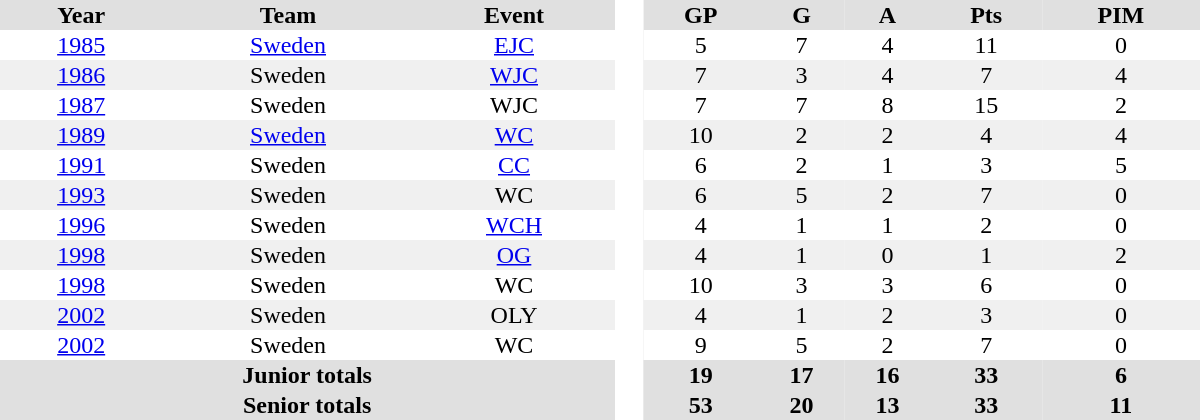<table border="0" cellpadding="1" cellspacing="0" style="text-align:center; width:50em">
<tr ALIGN="center" bgcolor="#e0e0e0">
<th>Year</th>
<th>Team</th>
<th>Event</th>
<th rowspan="99" bgcolor="#ffffff"> </th>
<th>GP</th>
<th>G</th>
<th>A</th>
<th>Pts</th>
<th>PIM</th>
</tr>
<tr>
<td><a href='#'>1985</a></td>
<td><a href='#'>Sweden</a></td>
<td><a href='#'>EJC</a></td>
<td>5</td>
<td>7</td>
<td>4</td>
<td>11</td>
<td>0</td>
</tr>
<tr bgcolor="#f0f0f0">
<td><a href='#'>1986</a></td>
<td>Sweden</td>
<td><a href='#'>WJC</a></td>
<td>7</td>
<td>3</td>
<td>4</td>
<td>7</td>
<td>4</td>
</tr>
<tr>
<td><a href='#'>1987</a></td>
<td>Sweden</td>
<td>WJC</td>
<td>7</td>
<td>7</td>
<td>8</td>
<td>15</td>
<td>2</td>
</tr>
<tr bgcolor="#f0f0f0">
<td><a href='#'>1989</a></td>
<td><a href='#'>Sweden</a></td>
<td><a href='#'>WC</a></td>
<td>10</td>
<td>2</td>
<td>2</td>
<td>4</td>
<td>4</td>
</tr>
<tr>
<td><a href='#'>1991</a></td>
<td>Sweden</td>
<td><a href='#'>CC</a></td>
<td>6</td>
<td>2</td>
<td>1</td>
<td>3</td>
<td>5</td>
</tr>
<tr bgcolor="#f0f0f0">
<td><a href='#'>1993</a></td>
<td>Sweden</td>
<td>WC</td>
<td>6</td>
<td>5</td>
<td>2</td>
<td>7</td>
<td>0</td>
</tr>
<tr>
<td><a href='#'>1996</a></td>
<td>Sweden</td>
<td><a href='#'>WCH</a></td>
<td>4</td>
<td>1</td>
<td>1</td>
<td>2</td>
<td>0</td>
</tr>
<tr bgcolor="#f0f0f0">
<td><a href='#'>1998</a></td>
<td>Sweden</td>
<td><a href='#'>OG</a></td>
<td>4</td>
<td>1</td>
<td>0</td>
<td>1</td>
<td>2</td>
</tr>
<tr>
<td><a href='#'>1998</a></td>
<td>Sweden</td>
<td>WC</td>
<td>10</td>
<td>3</td>
<td>3</td>
<td>6</td>
<td>0</td>
</tr>
<tr bgcolor="#f0f0f0">
<td><a href='#'>2002</a></td>
<td>Sweden</td>
<td>OLY</td>
<td>4</td>
<td>1</td>
<td>2</td>
<td>3</td>
<td>0</td>
</tr>
<tr>
<td><a href='#'>2002</a></td>
<td>Sweden</td>
<td>WC</td>
<td>9</td>
<td>5</td>
<td>2</td>
<td>7</td>
<td>0</td>
</tr>
<tr bgcolor="#e0e0e0">
<th colspan=3>Junior totals</th>
<th>19</th>
<th>17</th>
<th>16</th>
<th>33</th>
<th>6</th>
</tr>
<tr bgcolor="#e0e0e0">
<th colspan=3>Senior totals</th>
<th>53</th>
<th>20</th>
<th>13</th>
<th>33</th>
<th>11</th>
</tr>
</table>
